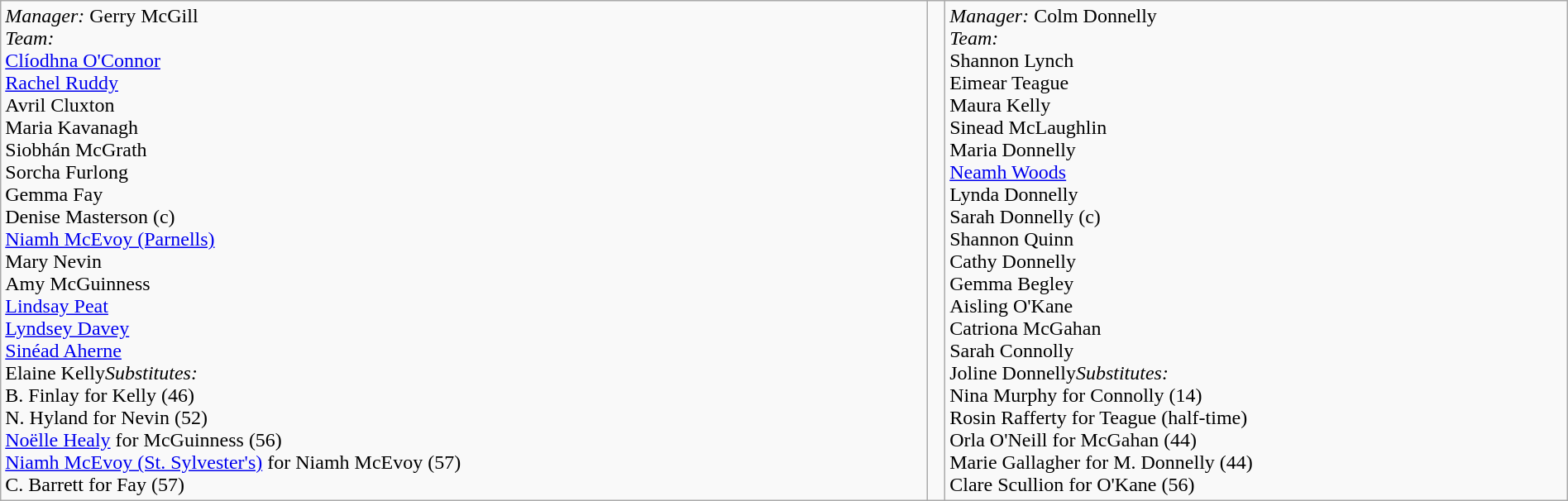<table border=0 class="wikitable" width=100%>
<tr>
<td valign=top><em>Manager:</em> Gerry McGill<br><em>Team:</em><br> <a href='#'>Clíodhna O'Connor</a><br> <a href='#'>Rachel Ruddy</a><br> Avril Cluxton<br> Maria Kavanagh<br> Siobhán McGrath<br> Sorcha Furlong<br> Gemma Fay<br> Denise Masterson (c)<br> <a href='#'>Niamh McEvoy (Parnells)</a>  <em></em><br> Mary Nevin<br> Amy McGuinness<br> <a href='#'>Lindsay Peat</a><br> <a href='#'>Lyndsey Davey</a><br> <a href='#'>Sinéad Aherne</a> <br> Elaine Kelly<em>Substitutes:</em><br>B. Finlay for Kelly (46)<br>N. Hyland for Nevin (52)<br><a href='#'>Noëlle Healy</a> for McGuinness (56)<br><a href='#'>Niamh McEvoy (St. Sylvester's)</a> for Niamh McEvoy (57) <em></em> <br>C. Barrett for Fay (57)</td>
<td valign=middle align=center><br></td>
<td valign=top><em>Manager:</em> Colm Donnelly<br><em>Team:</em><br> Shannon Lynch<br> Eimear Teague<br> Maura Kelly<br> Sinead McLaughlin<br> Maria Donnelly<br> <a href='#'>Neamh Woods</a><br> Lynda Donnelly<br> Sarah Donnelly (c)<br> Shannon Quinn<br> Cathy Donnelly<br> Gemma Begley<br> Aisling O'Kane<br> Catriona McGahan<br> Sarah Connolly <br> Joline Donnelly<em>Substitutes:</em><br>Nina Murphy for Connolly (14)<br>Rosin Rafferty for Teague (half-time)<br>Orla O'Neill for McGahan (44)<br>Marie Gallagher for M. Donnelly (44)<br>Clare Scullion for O'Kane (56)</td>
</tr>
</table>
